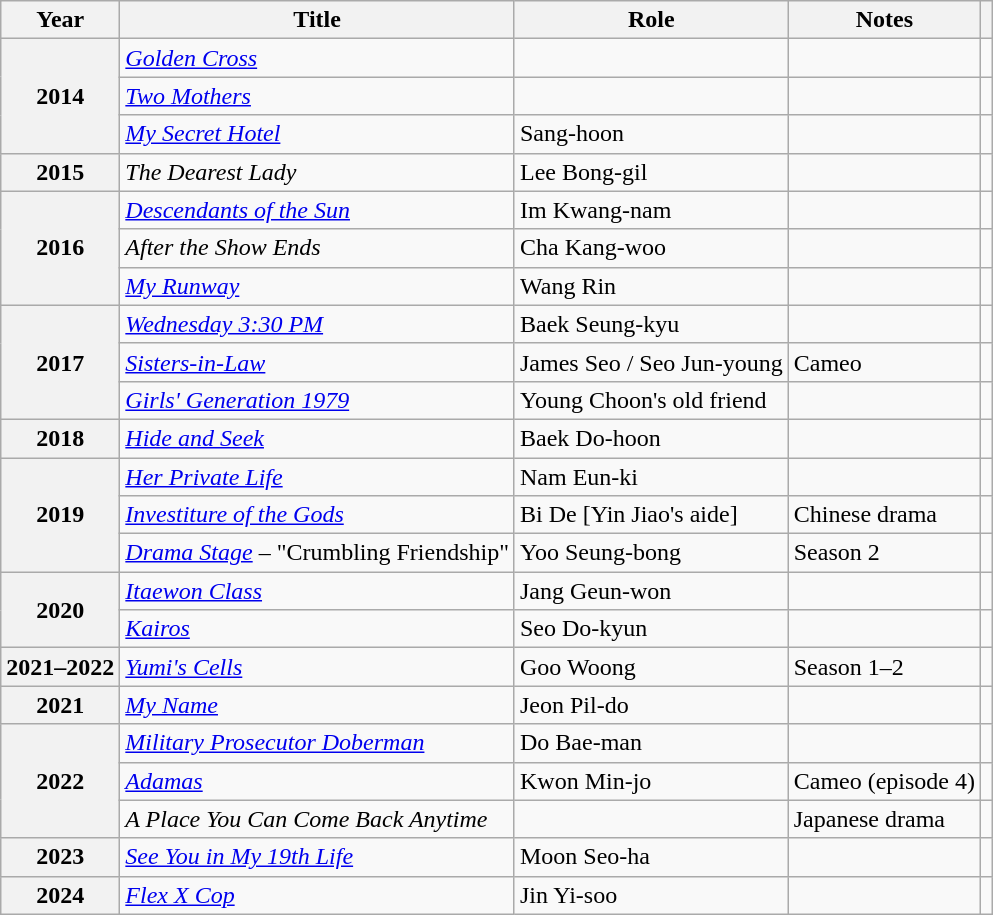<table class="wikitable plainrowheaders sortable">
<tr>
<th scope="col">Year</th>
<th scope="col">Title</th>
<th scope="col">Role</th>
<th scope="col">Notes</th>
<th scope="col" class="unsortable"></th>
</tr>
<tr>
<th scope="row"rowspan="3">2014</th>
<td><a href='#'><em>Golden Cross</em></a></td>
<td></td>
<td></td>
<td style="text-align:center"></td>
</tr>
<tr>
<td><a href='#'><em>Two Mothers</em></a></td>
<td></td>
<td></td>
<td style="text-align:center"></td>
</tr>
<tr>
<td><em><a href='#'>My Secret Hotel</a></em></td>
<td>Sang-hoon</td>
<td></td>
<td style="text-align:center"></td>
</tr>
<tr>
<th scope="row">2015</th>
<td><em>The Dearest Lady</em></td>
<td>Lee Bong-gil</td>
<td></td>
<td style="text-align:center"></td>
</tr>
<tr>
<th scope="row" rowspan="3">2016</th>
<td><em><a href='#'>Descendants of the Sun</a></em></td>
<td>Im Kwang-nam</td>
<td></td>
<td style="text-align:center"></td>
</tr>
<tr>
<td><em>After the Show Ends</em></td>
<td>Cha Kang-woo</td>
<td></td>
<td style="text-align:center"></td>
</tr>
<tr>
<td><em><a href='#'>My Runway</a> </em></td>
<td>Wang Rin</td>
<td></td>
<td style="text-align:center"></td>
</tr>
<tr>
<th scope="row" rowspan="3">2017</th>
<td><em><a href='#'>Wednesday 3:30 PM</a></em></td>
<td>Baek Seung-kyu</td>
<td></td>
<td style="text-align:center"></td>
</tr>
<tr>
<td><em><a href='#'>Sisters-in-Law</a></em></td>
<td>James Seo / Seo Jun-young</td>
<td>Cameo</td>
<td style="text-align:center"></td>
</tr>
<tr>
<td><em><a href='#'>Girls' Generation 1979</a></em></td>
<td>Young Choon's old friend</td>
<td></td>
<td style="text-align:center"></td>
</tr>
<tr>
<th scope="row">2018</th>
<td><em><a href='#'>Hide and Seek</a></em></td>
<td>Baek Do-hoon</td>
<td></td>
<td style="text-align:center"></td>
</tr>
<tr>
<th scope="row" rowspan="3">2019</th>
<td><em><a href='#'>Her Private Life</a></em></td>
<td>Nam Eun-ki</td>
<td></td>
<td style="text-align:center"></td>
</tr>
<tr>
<td><em><a href='#'>Investiture of the Gods</a></em></td>
<td>Bi De [Yin Jiao's aide]</td>
<td>Chinese drama  </td>
<td style="text-align:center"></td>
</tr>
<tr>
<td><em><a href='#'>Drama Stage</a></em> – "Crumbling Friendship"</td>
<td>Yoo Seung-bong</td>
<td>Season 2</td>
<td style="text-align:center"></td>
</tr>
<tr>
<th scope="row" rowspan="2">2020</th>
<td><em><a href='#'>Itaewon Class</a></em></td>
<td>Jang Geun-won</td>
<td></td>
<td style="text-align:center"></td>
</tr>
<tr>
<td><em><a href='#'>Kairos</a></em></td>
<td>Seo Do-kyun</td>
<td></td>
<td style="text-align:center"></td>
</tr>
<tr>
<th scope="row">2021–2022</th>
<td><em><a href='#'>Yumi's Cells</a></em></td>
<td>Goo Woong</td>
<td>Season 1–2</td>
<td style="text-align:center"></td>
</tr>
<tr>
<th scope="row">2021</th>
<td><em><a href='#'>My Name</a></em></td>
<td>Jeon Pil-do</td>
<td></td>
<td style="text-align:center"></td>
</tr>
<tr>
<th scope="row" rowspan="3">2022</th>
<td><em><a href='#'>Military Prosecutor Doberman</a></em></td>
<td>Do Bae-man</td>
<td></td>
<td style="text-align:center"></td>
</tr>
<tr>
<td><a href='#'><em>Adamas</em></a></td>
<td>Kwon Min-jo</td>
<td>Cameo (episode 4)</td>
<td style="text-align:center"></td>
</tr>
<tr>
<td><em>A Place You Can Come Back Anytime</em></td>
<td></td>
<td>Japanese drama</td>
<td style="text-align:center"></td>
</tr>
<tr>
<th scope="row">2023</th>
<td><em><a href='#'>See You in My 19th Life</a></em></td>
<td>Moon Seo-ha</td>
<td></td>
<td style="text-align:center"></td>
</tr>
<tr>
<th scope="row">2024</th>
<td><em><a href='#'>Flex X Cop</a></em></td>
<td>Jin Yi-soo</td>
<td></td>
<td style="text-align:center"></td>
</tr>
</table>
